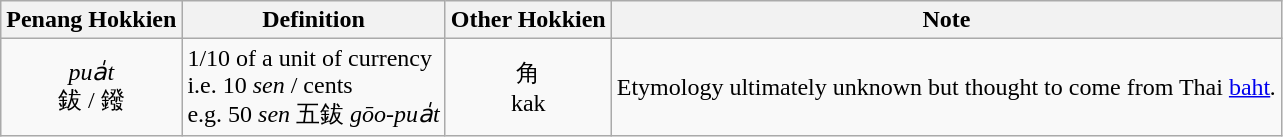<table class="wikitable" style="font-size:100%;">
<tr>
<th>Penang Hokkien</th>
<th>Definition</th>
<th>Other Hokkien</th>
<th>Note</th>
</tr>
<tr>
<td align=center><em>pua̍t</em><br>鈸 / 鏺</td>
<td>1/10 of a unit of currency<br>i.e. 10 <em>sen</em> / cents<br>e.g. 50 <em>sen</em> 五鈸 <em>gōo-pua̍t</td>
<td align=center>角<br></em>kak<em></td>
<td>Etymology ultimately unknown but thought to come from Thai </em><a href='#'>baht</a><em>.</td>
</tr>
</table>
